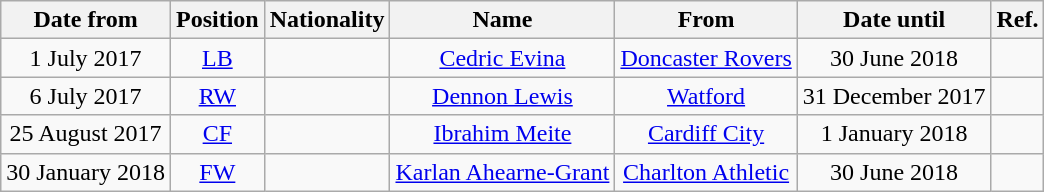<table class="wikitable" style="text-align:center;">
<tr>
<th>Date from</th>
<th>Position</th>
<th>Nationality</th>
<th>Name</th>
<th>From</th>
<th>Date until</th>
<th>Ref.</th>
</tr>
<tr>
<td>1 July 2017</td>
<td><a href='#'>LB</a></td>
<td></td>
<td><a href='#'>Cedric Evina</a></td>
<td><a href='#'>Doncaster Rovers</a></td>
<td>30 June 2018</td>
<td></td>
</tr>
<tr>
<td>6 July 2017</td>
<td><a href='#'>RW</a></td>
<td></td>
<td><a href='#'>Dennon Lewis</a></td>
<td><a href='#'>Watford</a></td>
<td>31 December 2017</td>
<td></td>
</tr>
<tr>
<td>25 August 2017</td>
<td><a href='#'>CF</a></td>
<td></td>
<td><a href='#'>Ibrahim Meite</a></td>
<td><a href='#'>Cardiff City</a></td>
<td>1 January 2018</td>
<td></td>
</tr>
<tr>
<td>30 January 2018</td>
<td><a href='#'>FW</a></td>
<td></td>
<td><a href='#'>Karlan Ahearne-Grant</a></td>
<td><a href='#'>Charlton Athletic</a></td>
<td>30 June 2018</td>
<td></td>
</tr>
</table>
